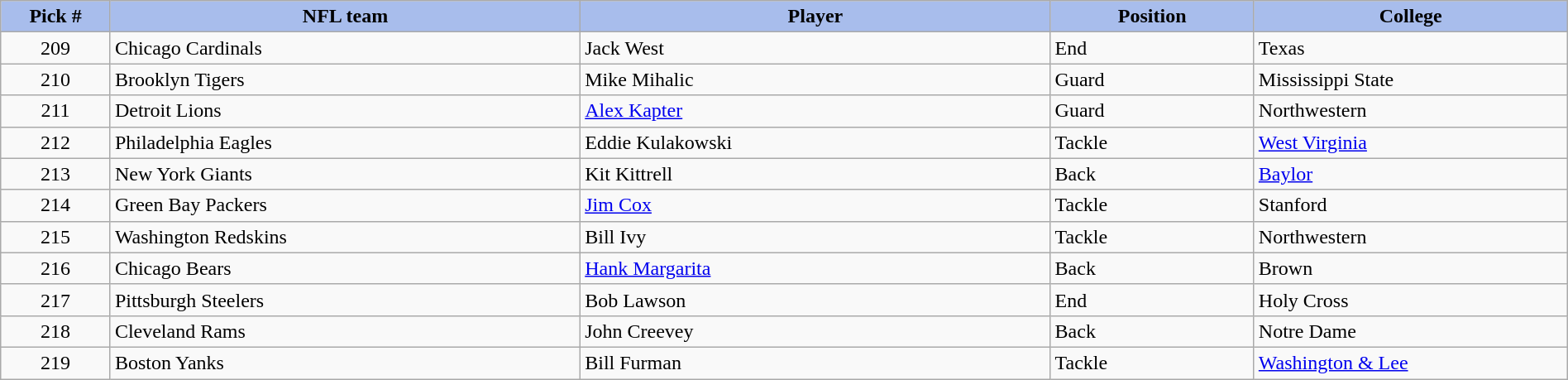<table class="wikitable sortable sortable" style="width: 100%">
<tr>
<th style="background:#A8BDEC;" width=7%>Pick #</th>
<th width=30% style="background:#A8BDEC;">NFL team</th>
<th width=30% style="background:#A8BDEC;">Player</th>
<th width=13% style="background:#A8BDEC;">Position</th>
<th style="background:#A8BDEC;">College</th>
</tr>
<tr>
<td align=center>209</td>
<td>Chicago Cardinals</td>
<td>Jack West</td>
<td>End</td>
<td>Texas</td>
</tr>
<tr>
<td align=center>210</td>
<td>Brooklyn Tigers</td>
<td>Mike Mihalic</td>
<td>Guard</td>
<td>Mississippi State</td>
</tr>
<tr>
<td align=center>211</td>
<td>Detroit Lions</td>
<td><a href='#'>Alex Kapter</a></td>
<td>Guard</td>
<td>Northwestern</td>
</tr>
<tr>
<td align=center>212</td>
<td>Philadelphia Eagles</td>
<td>Eddie Kulakowski</td>
<td>Tackle</td>
<td><a href='#'>West Virginia</a></td>
</tr>
<tr>
<td align=center>213</td>
<td>New York Giants</td>
<td>Kit Kittrell</td>
<td>Back</td>
<td><a href='#'>Baylor</a></td>
</tr>
<tr>
<td align=center>214</td>
<td>Green Bay Packers</td>
<td><a href='#'>Jim Cox</a></td>
<td>Tackle</td>
<td>Stanford</td>
</tr>
<tr>
<td align=center>215</td>
<td>Washington Redskins</td>
<td>Bill Ivy</td>
<td>Tackle</td>
<td>Northwestern</td>
</tr>
<tr>
<td align=center>216</td>
<td>Chicago Bears</td>
<td><a href='#'>Hank Margarita</a></td>
<td>Back</td>
<td>Brown</td>
</tr>
<tr>
<td align=center>217</td>
<td>Pittsburgh Steelers</td>
<td>Bob Lawson</td>
<td>End</td>
<td>Holy Cross</td>
</tr>
<tr>
<td align=center>218</td>
<td>Cleveland Rams</td>
<td>John Creevey</td>
<td>Back</td>
<td>Notre Dame</td>
</tr>
<tr>
<td align=center>219</td>
<td>Boston Yanks</td>
<td>Bill Furman</td>
<td>Tackle</td>
<td><a href='#'>Washington & Lee</a></td>
</tr>
</table>
